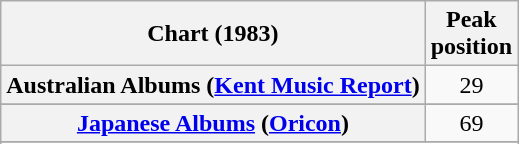<table class="wikitable sortable plainrowheaders" style="text-align:center">
<tr>
<th scope="col">Chart (1983)</th>
<th scope="col">Peak<br>position</th>
</tr>
<tr>
<th scope="row">Australian Albums (<a href='#'>Kent Music Report</a>)</th>
<td>29</td>
</tr>
<tr>
</tr>
<tr>
<th scope="row"><a href='#'>Japanese Albums</a> (<a href='#'>Oricon</a>)</th>
<td>69</td>
</tr>
<tr>
</tr>
<tr>
</tr>
</table>
